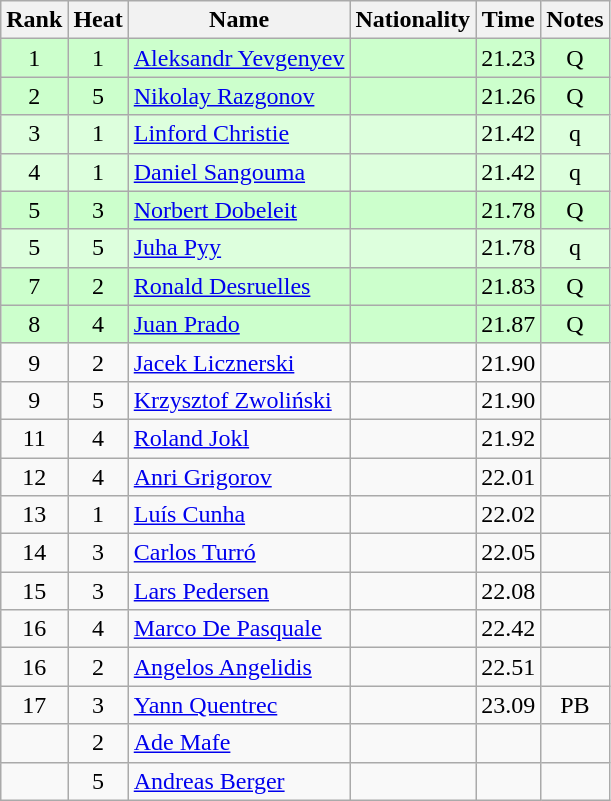<table class="wikitable sortable" style="text-align:center">
<tr>
<th>Rank</th>
<th>Heat</th>
<th>Name</th>
<th>Nationality</th>
<th>Time</th>
<th>Notes</th>
</tr>
<tr bgcolor=ccffcc>
<td>1</td>
<td>1</td>
<td align="left"><a href='#'>Aleksandr Yevgenyev</a></td>
<td align=left></td>
<td>21.23</td>
<td>Q</td>
</tr>
<tr bgcolor=ccffcc>
<td>2</td>
<td>5</td>
<td align="left"><a href='#'>Nikolay Razgonov</a></td>
<td align=left></td>
<td>21.26</td>
<td>Q</td>
</tr>
<tr bgcolor=ddffdd>
<td>3</td>
<td>1</td>
<td align="left"><a href='#'>Linford Christie</a></td>
<td align=left></td>
<td>21.42</td>
<td>q</td>
</tr>
<tr bgcolor=ddffdd>
<td>4</td>
<td>1</td>
<td align="left"><a href='#'>Daniel Sangouma</a></td>
<td align=left></td>
<td>21.42</td>
<td>q</td>
</tr>
<tr bgcolor=ccffcc>
<td>5</td>
<td>3</td>
<td align="left"><a href='#'>Norbert Dobeleit</a></td>
<td align=left></td>
<td>21.78</td>
<td>Q</td>
</tr>
<tr bgcolor=ddffdd>
<td>5</td>
<td>5</td>
<td align="left"><a href='#'>Juha Pyy</a></td>
<td align=left></td>
<td>21.78</td>
<td>q</td>
</tr>
<tr bgcolor=ccffcc>
<td>7</td>
<td>2</td>
<td align="left"><a href='#'>Ronald Desruelles</a></td>
<td align=left></td>
<td>21.83</td>
<td>Q</td>
</tr>
<tr bgcolor=ccffcc>
<td>8</td>
<td>4</td>
<td align="left"><a href='#'>Juan Prado</a></td>
<td align=left></td>
<td>21.87</td>
<td>Q</td>
</tr>
<tr>
<td>9</td>
<td>2</td>
<td align="left"><a href='#'>Jacek Licznerski</a></td>
<td align=left></td>
<td>21.90</td>
<td></td>
</tr>
<tr>
<td>9</td>
<td>5</td>
<td align="left"><a href='#'>Krzysztof Zwoliński</a></td>
<td align=left></td>
<td>21.90</td>
<td></td>
</tr>
<tr>
<td>11</td>
<td>4</td>
<td align="left"><a href='#'>Roland Jokl</a></td>
<td align=left></td>
<td>21.92</td>
<td></td>
</tr>
<tr>
<td>12</td>
<td>4</td>
<td align="left"><a href='#'>Anri Grigorov</a></td>
<td align=left></td>
<td>22.01</td>
<td></td>
</tr>
<tr>
<td>13</td>
<td>1</td>
<td align="left"><a href='#'>Luís Cunha</a></td>
<td align=left></td>
<td>22.02</td>
<td></td>
</tr>
<tr>
<td>14</td>
<td>3</td>
<td align="left"><a href='#'>Carlos Turró</a></td>
<td align=left></td>
<td>22.05</td>
<td></td>
</tr>
<tr>
<td>15</td>
<td>3</td>
<td align="left"><a href='#'>Lars Pedersen</a></td>
<td align=left></td>
<td>22.08</td>
<td></td>
</tr>
<tr>
<td>16</td>
<td>4</td>
<td align="left"><a href='#'>Marco De Pasquale</a></td>
<td align=left></td>
<td>22.42</td>
<td></td>
</tr>
<tr>
<td>16</td>
<td>2</td>
<td align="left"><a href='#'>Angelos Angelidis</a></td>
<td align=left></td>
<td>22.51</td>
<td></td>
</tr>
<tr>
<td>17</td>
<td>3</td>
<td align="left"><a href='#'>Yann Quentrec</a></td>
<td align=left></td>
<td>23.09</td>
<td>PB</td>
</tr>
<tr>
<td></td>
<td>2</td>
<td align="left"><a href='#'>Ade Mafe</a></td>
<td align=left></td>
<td></td>
<td></td>
</tr>
<tr>
<td></td>
<td>5</td>
<td align="left"><a href='#'>Andreas Berger</a></td>
<td align=left></td>
<td></td>
<td></td>
</tr>
</table>
